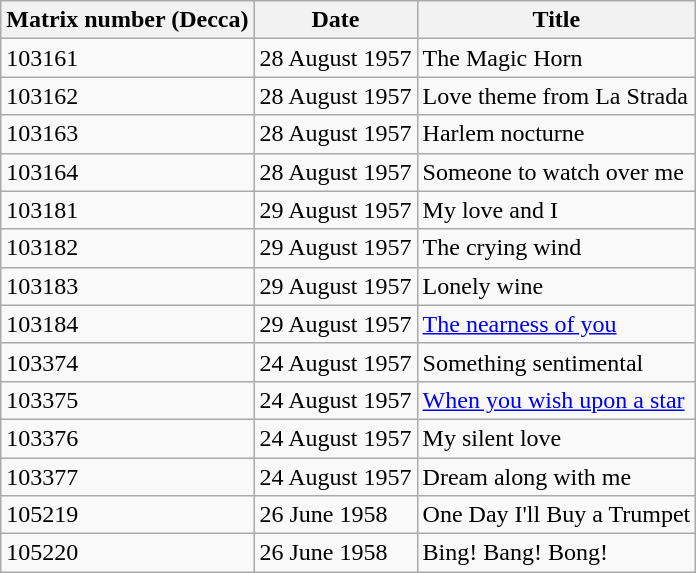<table class="wikitable">
<tr>
<th>Matrix number (Decca)</th>
<th>Date</th>
<th>Title</th>
</tr>
<tr>
<td>103161</td>
<td>28 August 1957</td>
<td>The Magic Horn</td>
</tr>
<tr>
<td>103162</td>
<td>28 August 1957</td>
<td>Love theme from La Strada</td>
</tr>
<tr>
<td>103163</td>
<td>28 August 1957</td>
<td>Harlem nocturne</td>
</tr>
<tr>
<td>103164</td>
<td>28 August 1957</td>
<td>Someone to watch over me</td>
</tr>
<tr>
<td>103181</td>
<td>29 August 1957</td>
<td>My love and I</td>
</tr>
<tr>
<td>103182</td>
<td>29 August 1957</td>
<td>The crying wind</td>
</tr>
<tr>
<td>103183</td>
<td>29 August 1957</td>
<td>Lonely wine</td>
</tr>
<tr>
<td>103184</td>
<td>29 August 1957</td>
<td><a href='#'>The nearness of you</a></td>
</tr>
<tr>
<td>103374</td>
<td>24 August 1957</td>
<td>Something sentimental</td>
</tr>
<tr>
<td>103375</td>
<td>24 August 1957</td>
<td><a href='#'>When you wish upon a star</a></td>
</tr>
<tr>
<td>103376</td>
<td>24 August 1957</td>
<td>My silent love</td>
</tr>
<tr>
<td>103377</td>
<td>24 August 1957</td>
<td>Dream along with me</td>
</tr>
<tr>
<td>105219</td>
<td>26 June 1958</td>
<td>One Day I'll Buy a Trumpet</td>
</tr>
<tr>
<td>105220</td>
<td>26 June 1958</td>
<td>Bing! Bang! Bong!</td>
</tr>
</table>
